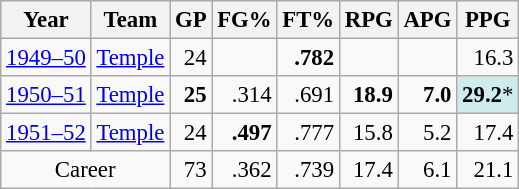<table class="wikitable sortable" style="font-size:95%; text-align:right;">
<tr>
<th>Year</th>
<th>Team</th>
<th>GP</th>
<th>FG%</th>
<th>FT%</th>
<th>RPG</th>
<th>APG</th>
<th>PPG</th>
</tr>
<tr>
<td style="text-align:left;"><a href='#'>1949–50</a></td>
<td style="text-align:left;"><a href='#'>Temple</a></td>
<td>24</td>
<td></td>
<td><strong>.782</strong></td>
<td></td>
<td></td>
<td>16.3</td>
</tr>
<tr>
<td style="text-align:left;"><a href='#'>1950–51</a></td>
<td style="text-align:left;"><a href='#'>Temple</a></td>
<td><strong>25</strong></td>
<td>.314</td>
<td>.691</td>
<td><strong>18.9</strong></td>
<td><strong>7.0</strong></td>
<td style="background:#CFECEC;"><strong>29.2</strong>*</td>
</tr>
<tr>
<td style="text-align:left;"><a href='#'>1951–52</a></td>
<td style="text-align:left;"><a href='#'>Temple</a></td>
<td>24</td>
<td><strong>.497</strong></td>
<td>.777</td>
<td>15.8</td>
<td>5.2</td>
<td>17.4</td>
</tr>
<tr>
<td colspan="2" style="text-align:center;">Career</td>
<td>73</td>
<td>.362</td>
<td>.739</td>
<td>17.4</td>
<td>6.1</td>
<td>21.1</td>
</tr>
</table>
